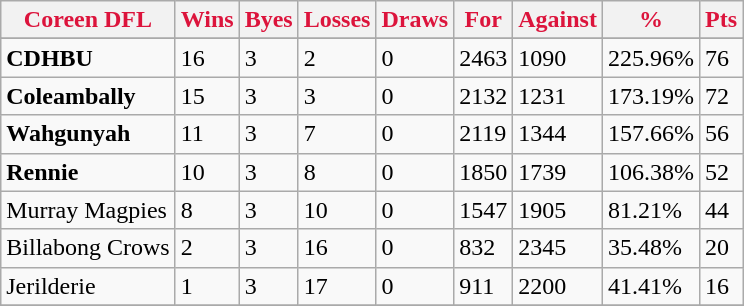<table class="wikitable">
<tr>
<th style="color:crimson">Coreen DFL</th>
<th style="color:crimson">Wins</th>
<th style="color:crimson">Byes</th>
<th style="color:crimson">Losses</th>
<th style="color:crimson">Draws</th>
<th style="color:crimson">For</th>
<th style="color:crimson">Against</th>
<th style="color:crimson">%</th>
<th style="color:crimson">Pts</th>
</tr>
<tr>
</tr>
<tr>
</tr>
<tr>
<td><strong>	CDHBU	</strong></td>
<td>16</td>
<td>3</td>
<td>2</td>
<td>0</td>
<td>2463</td>
<td>1090</td>
<td>225.96%</td>
<td>76</td>
</tr>
<tr>
<td><strong>	Coleambally	</strong></td>
<td>15</td>
<td>3</td>
<td>3</td>
<td>0</td>
<td>2132</td>
<td>1231</td>
<td>173.19%</td>
<td>72</td>
</tr>
<tr>
<td><strong>	Wahgunyah	</strong></td>
<td>11</td>
<td>3</td>
<td>7</td>
<td>0</td>
<td>2119</td>
<td>1344</td>
<td>157.66%</td>
<td>56</td>
</tr>
<tr>
<td><strong>	Rennie	</strong></td>
<td>10</td>
<td>3</td>
<td>8</td>
<td>0</td>
<td>1850</td>
<td>1739</td>
<td>106.38%</td>
<td>52</td>
</tr>
<tr>
<td>Murray Magpies</td>
<td>8</td>
<td>3</td>
<td>10</td>
<td>0</td>
<td>1547</td>
<td>1905</td>
<td>81.21%</td>
<td>44</td>
</tr>
<tr>
<td>Billabong Crows</td>
<td>2</td>
<td>3</td>
<td>16</td>
<td>0</td>
<td>832</td>
<td>2345</td>
<td>35.48%</td>
<td>20</td>
</tr>
<tr>
<td>Jerilderie</td>
<td>1</td>
<td>3</td>
<td>17</td>
<td>0</td>
<td>911</td>
<td>2200</td>
<td>41.41%</td>
<td>16</td>
</tr>
<tr>
</tr>
</table>
